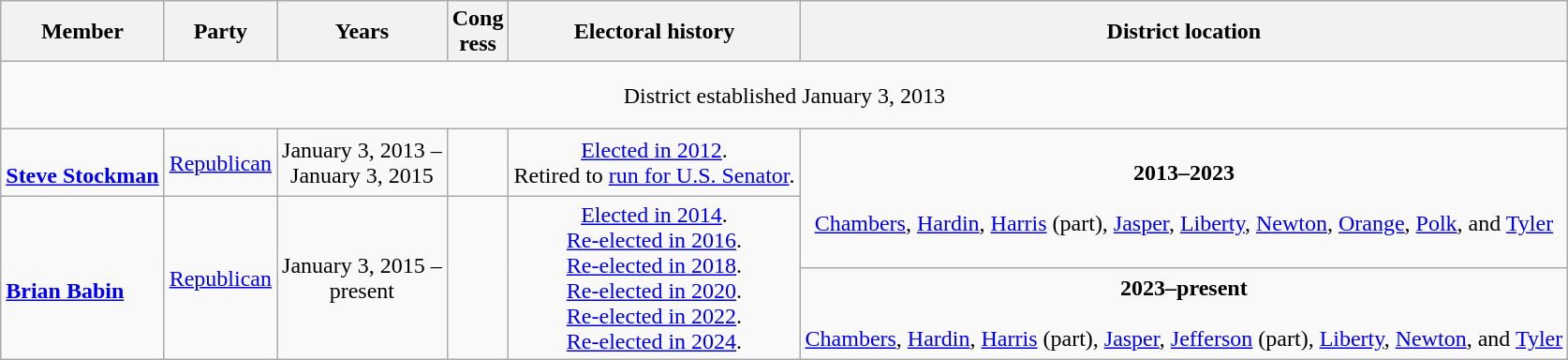<table class=wikitable style="text-align:center">
<tr>
<th>Member</th>
<th>Party</th>
<th>Years</th>
<th>Cong<br>ress</th>
<th>Electoral history</th>
<th>District location</th>
</tr>
<tr style="height:3em">
<td colspan=6>District established January 3, 2013</td>
</tr>
<tr style="height:3em">
<td align=left><br><strong><a href='#'>Steve Stockman</a></strong><br></td>
<td><a href='#'>Republican</a></td>
<td align=center nowrap>January 3, 2013 –<br>January 3, 2015</td>
<td></td>
<td><a href='#'>Elected in 2012</a>.<br>Retired to <a href='#'>run for U.S. Senator</a>.</td>
<td rowspan=2><strong>2013–2023</strong><br><br><a href='#'>Chambers</a>, <a href='#'>Hardin</a>, <a href='#'>Harris</a> (part), <a href='#'>Jasper</a>, <a href='#'>Liberty</a>, <a href='#'>Newton</a>, <a href='#'>Orange</a>, <a href='#'>Polk</a>, and <a href='#'>Tyler</a></td>
</tr>
<tr style="height:3em">
<td rowspan=2 align=left><br><strong><a href='#'>Brian Babin</a></strong><br></td>
<td rowspan=2 ><a href='#'>Republican</a></td>
<td rowspan=2 align=center nowrap>January 3, 2015 –<br>present</td>
<td rowspan=2></td>
<td rowspan=2><a href='#'>Elected in 2014</a>.<br><a href='#'>Re-elected in 2016</a>.<br><a href='#'>Re-elected in 2018</a>.<br><a href='#'>Re-elected in 2020</a>. <br><a href='#'>Re-elected in 2022</a>.<br><a href='#'>Re-elected in 2024</a>.</td>
</tr>
<tr style="height:3em">
<td><strong>2023–present</strong><br><br><a href='#'>Chambers</a>, <a href='#'>Hardin</a>, <a href='#'>Harris</a> (part), <a href='#'>Jasper</a>, <a href='#'>Jefferson</a> (part), <a href='#'>Liberty</a>, <a href='#'>Newton</a>, and <a href='#'>Tyler</a></td>
</tr>
</table>
